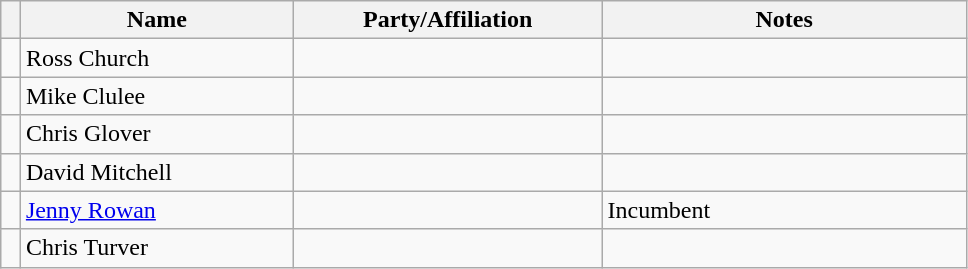<table class="wikitable" width="51%">
<tr>
<th width="1%"></th>
<th width="15%">Name</th>
<th width="15%">Party/Affiliation</th>
<th width="20%">Notes</th>
</tr>
<tr>
<td></td>
<td>Ross Church</td>
<td></td>
<td></td>
</tr>
<tr>
<td></td>
<td>Mike Clulee</td>
<td></td>
<td></td>
</tr>
<tr>
<td></td>
<td>Chris Glover</td>
<td></td>
<td></td>
</tr>
<tr>
<td></td>
<td>David Mitchell</td>
<td></td>
<td></td>
</tr>
<tr>
<td></td>
<td><a href='#'>Jenny Rowan</a></td>
<td></td>
<td>Incumbent</td>
</tr>
<tr>
<td></td>
<td>Chris Turver</td>
<td></td>
<td></td>
</tr>
</table>
